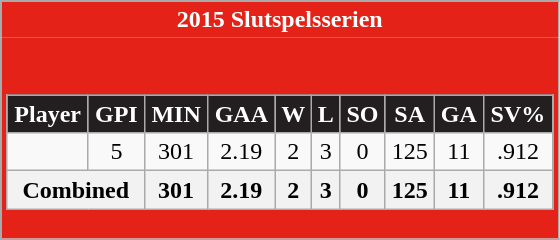<table class="wikitable" style="border: 1px solid #aaa;">
<tr>
<th style="background:#E42217; color:#FFFFFF; border: 0;">2015 Slutspelsserien</th>
</tr>
<tr>
<td style="background: #E42217; border: 0;" colspan="4"><br><table class="wikitable sortable" style="width: 100%; text-align: center;">
<tr>
<th style="background:#231F20; color:#FFFFFF;">Player</th>
<th style="background:#231F20; color:#FFFFFF;">GPI</th>
<th style="background:#231F20; color:#FFFFFF;">MIN</th>
<th style="background:#231F20; color:#FFFFFF;">GAA</th>
<th style="background:#231F20; color:#FFFFFF;">W</th>
<th style="background:#231F20; color:#FFFFFF;">L</th>
<th style="background:#231F20; color:#FFFFFF;">SO</th>
<th style="background:#231F20; color:#FFFFFF;">SA</th>
<th style="background:#231F20; color:#FFFFFF;">GA</th>
<th style="background:#231F20; color:#FFFFFF;">SV%</th>
</tr>
<tr align=center>
<td></td>
<td>5</td>
<td>301</td>
<td>2.19</td>
<td>2</td>
<td>3</td>
<td>0</td>
<td>125</td>
<td>11</td>
<td>.912</td>
</tr>
<tr class="unsortable">
<th colspan=2>Combined</th>
<th>301</th>
<th>2.19</th>
<th>2</th>
<th>3</th>
<th>0</th>
<th>125</th>
<th>11</th>
<th>.912</th>
</tr>
</table>
</td>
</tr>
</table>
